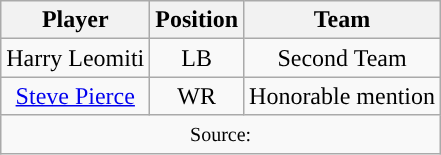<table class="wikitable" style="text-align: center">
<tr align=center>
<th>Player</th>
<th>Position</th>
<th>Team</th>
</tr>
<tr>
<td>Harry Leomiti</td>
<td>LB</td>
<td>Second Team</td>
</tr>
<tr>
<td><a href='#'>Steve Pierce</a></td>
<td>WR</td>
<td>Honorable mention</td>
</tr>
<tr>
<td colspan="3"><small>Source:</small></td>
</tr>
</table>
